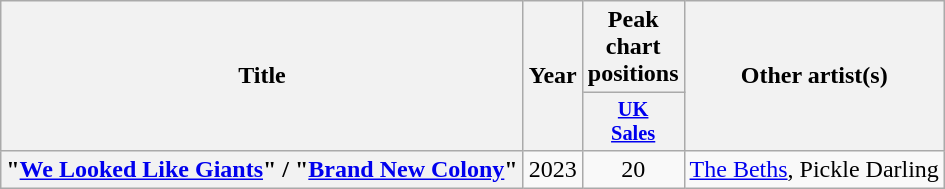<table class="wikitable plainrowheaders" style="text-align:center;">
<tr>
<th scope="col" rowspan="2">Title</th>
<th scope="col" rowspan="2">Year</th>
<th scope="col" colspan="1">Peak chart positions</th>
<th scope="col" rowspan="2">Other artist(s)</th>
</tr>
<tr>
<th scope="col" style="width:3em; font-size:85%"><a href='#'>UK<br>Sales</a><br></th>
</tr>
<tr>
<th scope="row">"<a href='#'>We Looked Like Giants</a>" / "<a href='#'>Brand New Colony</a>"</th>
<td>2023</td>
<td>20</td>
<td><a href='#'>The Beths</a>, Pickle Darling</td>
</tr>
</table>
